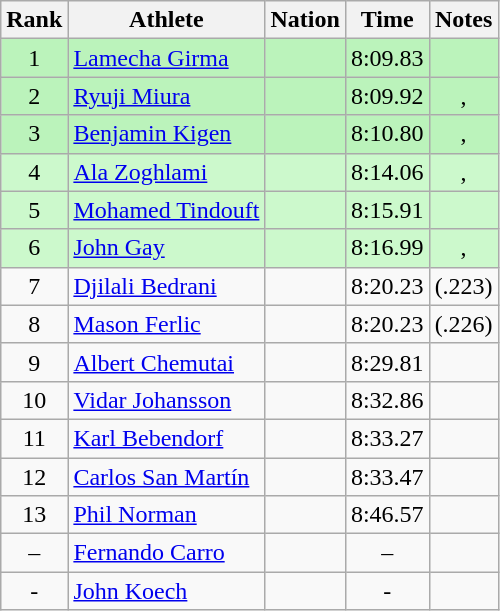<table class="wikitable sortable" style="text-align:center">
<tr>
<th>Rank</th>
<th>Athlete</th>
<th>Nation</th>
<th>Time</th>
<th>Notes</th>
</tr>
<tr bgcolor=bbf3bb>
<td>1</td>
<td align="left"><a href='#'>Lamecha Girma</a></td>
<td align="left"></td>
<td>8:09.83</td>
<td></td>
</tr>
<tr bgcolor=bbf3bb>
<td>2</td>
<td align="left"><a href='#'>Ryuji Miura</a></td>
<td align="left"></td>
<td>8:09.92</td>
<td>, </td>
</tr>
<tr bgcolor=bbf3bb>
<td>3</td>
<td align="left"><a href='#'>Benjamin Kigen</a></td>
<td align="left"></td>
<td>8:10.80</td>
<td>, </td>
</tr>
<tr bgcolor=#ccf9cc>
<td>4</td>
<td align="left"><a href='#'>Ala Zoghlami</a></td>
<td align="left"></td>
<td>8:14.06</td>
<td>, </td>
</tr>
<tr bgcolor=#ccf9cc>
<td>5</td>
<td align="left"><a href='#'>Mohamed Tindouft</a></td>
<td align="left"></td>
<td>8:15.91</td>
<td></td>
</tr>
<tr bgcolor=#ccf9cc>
<td>6</td>
<td align="left"><a href='#'>John Gay</a></td>
<td align="left"></td>
<td>8:16.99</td>
<td>, </td>
</tr>
<tr>
<td>7</td>
<td align="left"><a href='#'>Djilali Bedrani</a></td>
<td align="left"></td>
<td>8:20.23</td>
<td>(.223)</td>
</tr>
<tr>
<td>8</td>
<td align="left"><a href='#'>Mason Ferlic</a></td>
<td align="left"></td>
<td>8:20.23</td>
<td>(.226)</td>
</tr>
<tr>
<td>9</td>
<td align="left"><a href='#'>Albert Chemutai</a></td>
<td align="left"></td>
<td>8:29.81</td>
<td></td>
</tr>
<tr>
<td>10</td>
<td align="left"><a href='#'>Vidar Johansson</a></td>
<td align="left"></td>
<td>8:32.86</td>
<td></td>
</tr>
<tr>
<td>11</td>
<td align="left"><a href='#'>Karl Bebendorf</a></td>
<td align="left"></td>
<td>8:33.27</td>
<td></td>
</tr>
<tr>
<td>12</td>
<td align="left"><a href='#'>Carlos San Martín</a></td>
<td align="left"></td>
<td>8:33.47</td>
<td></td>
</tr>
<tr>
<td>13</td>
<td align="left"><a href='#'>Phil Norman</a></td>
<td align="left"></td>
<td>8:46.57</td>
<td></td>
</tr>
<tr>
<td>–</td>
<td align=left><a href='#'>Fernando Carro</a></td>
<td align=left></td>
<td>–</td>
<td></td>
</tr>
<tr>
<td>-</td>
<td align="left"><a href='#'>John Koech</a></td>
<td align="left"></td>
<td>-</td>
<td></td>
</tr>
</table>
